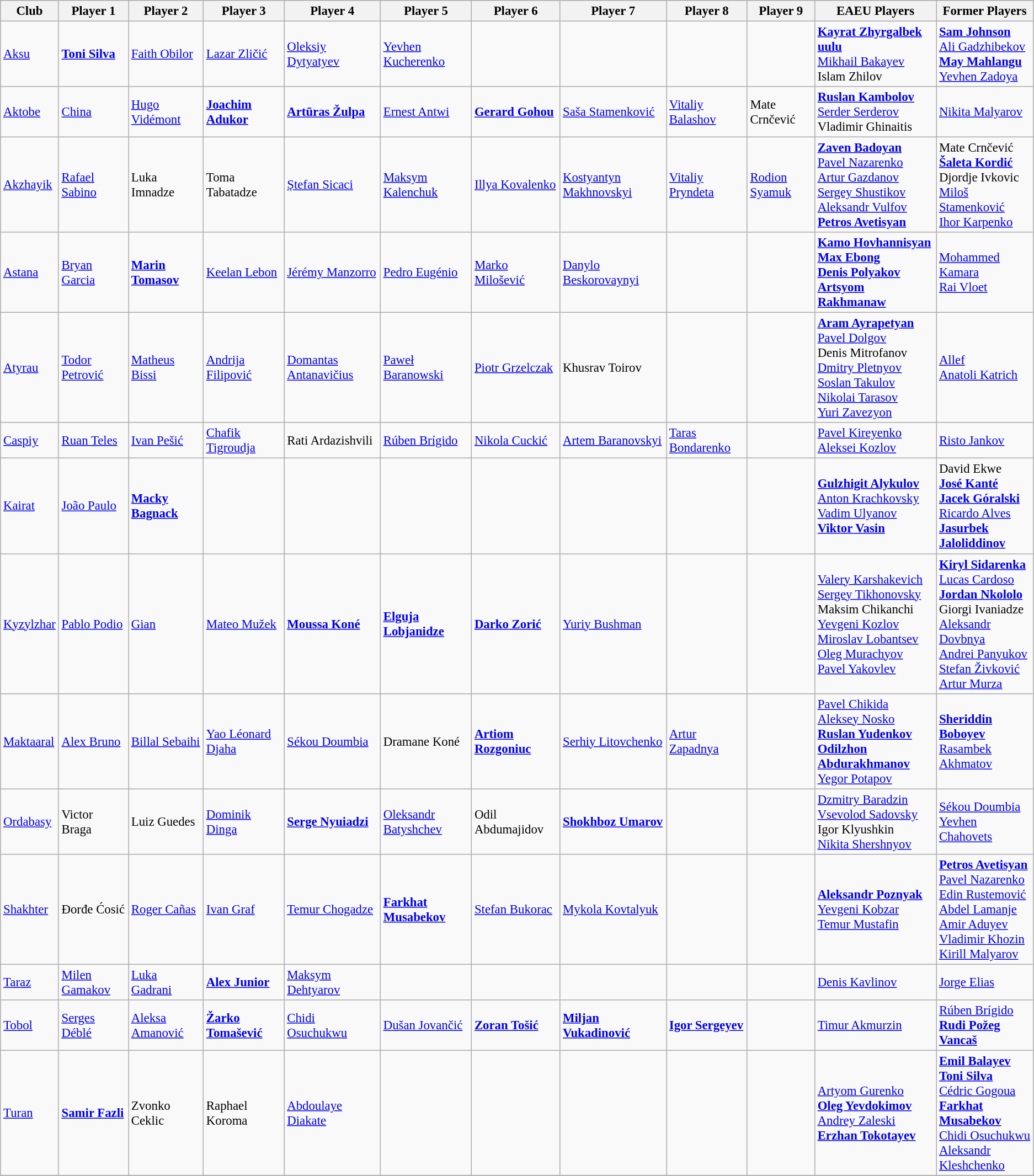<table class="wikitable" style="font-size:95%;">
<tr>
<th>Club</th>
<th>Player 1</th>
<th>Player 2</th>
<th>Player 3</th>
<th>Player 4</th>
<th>Player 5</th>
<th>Player 6</th>
<th>Player 7</th>
<th>Player 8</th>
<th>Player 9</th>
<th>EAEU Players</th>
<th>Former Players</th>
</tr>
<tr>
<td><a href='#'>Aksu</a></td>
<td> <strong><a href='#'>Toni Silva</a></strong></td>
<td> <a href='#'>Faith Obilor</a></td>
<td> <a href='#'>Lazar Zličić</a></td>
<td> <a href='#'>Oleksiy Dytyatyev</a></td>
<td> <a href='#'>Yevhen Kucherenko</a></td>
<td></td>
<td></td>
<td></td>
<td></td>
<td> <strong><a href='#'>Kayrat Zhyrgalbek uulu</a></strong> <br>  <a href='#'>Mikhail Bakayev</a> <br>  Islam Zhilov</td>
<td> <strong><a href='#'>Sam Johnson</a></strong> <br>  <a href='#'>Ali Gadzhibekov</a> <br>  <strong><a href='#'>May Mahlangu</a></strong> <br>  <a href='#'>Yevhen Zadoya</a></td>
</tr>
<tr>
<td><a href='#'>Aktobe</a></td>
<td> <a href='#'>China</a></td>
<td> <a href='#'>Hugo Vidémont</a></td>
<td> <strong><a href='#'>Joachim Adukor</a></strong></td>
<td> <strong><a href='#'>Artūras Žulpa</a></strong></td>
<td> <a href='#'>Ernest Antwi</a></td>
<td> <strong><a href='#'>Gerard Gohou</a></strong></td>
<td> <a href='#'>Saša Stamenković</a></td>
<td> <a href='#'>Vitaliy Balashov</a></td>
<td> Mate Crnčević</td>
<td> <strong><a href='#'>Ruslan Kambolov</a></strong> <br>  <a href='#'>Serder Serderov</a> <br>  Vladimir Ghinaitis</td>
<td> <a href='#'>Nikita Malyarov</a></td>
</tr>
<tr>
<td><a href='#'>Akzhayik</a></td>
<td> <a href='#'>Rafael Sabino</a></td>
<td> Luka Imnadze</td>
<td> Toma Tabatadze</td>
<td> <a href='#'>Ștefan Sicaci</a></td>
<td> <a href='#'>Maksym Kalenchuk</a></td>
<td> <a href='#'>Illya Kovalenko</a></td>
<td> <a href='#'>Kostyantyn Makhnovskyi</a></td>
<td> <a href='#'>Vitaliy Pryndeta</a></td>
<td> <a href='#'>Rodion Syamuk</a></td>
<td> <strong><a href='#'>Zaven Badoyan</a></strong> <br>  <a href='#'>Pavel Nazarenko</a> <br>  <a href='#'>Artur Gazdanov</a> <br>  <a href='#'>Sergey Shustikov</a> <br>  <a href='#'>Aleksandr Vulfov</a> <br>  <strong><a href='#'>Petros Avetisyan</a></strong></td>
<td> Mate Crnčević <br>  <strong><a href='#'>Šaleta Kordić</a></strong> <br>  Djordje Ivkovic <br>  <a href='#'>Miloš Stamenković</a> <br>  <a href='#'>Ihor Karpenko</a></td>
</tr>
<tr>
<td><a href='#'>Astana</a></td>
<td> <a href='#'>Bryan Garcia</a></td>
<td> <strong><a href='#'>Marin Tomasov</a></strong></td>
<td> <a href='#'>Keelan Lebon</a></td>
<td> <a href='#'>Jérémy Manzorro</a></td>
<td> <a href='#'>Pedro Eugénio</a></td>
<td> <a href='#'>Marko Milošević</a></td>
<td> <a href='#'>Danylo Beskorovaynyi</a></td>
<td></td>
<td></td>
<td> <strong><a href='#'>Kamo Hovhannisyan</a></strong> <br>  <strong><a href='#'>Max Ebong</a></strong> <br>  <strong><a href='#'>Denis Polyakov</a></strong> <br>  <strong><a href='#'>Artsyom Rakhmanaw</a></strong></td>
<td> <a href='#'>Mohammed Kamara</a> <br>  <a href='#'>Rai Vloet</a></td>
</tr>
<tr>
<td><a href='#'>Atyrau</a></td>
<td> <a href='#'>Todor Petrović</a></td>
<td> <a href='#'>Matheus Bissi</a></td>
<td> <a href='#'>Andrija Filipović</a></td>
<td> <a href='#'>Domantas Antanavičius</a></td>
<td> <a href='#'>Paweł Baranowski</a></td>
<td> <a href='#'>Piotr Grzelczak</a></td>
<td> Khusrav Toirov</td>
<td></td>
<td></td>
<td> <strong><a href='#'>Aram Ayrapetyan</a></strong> <br>  <a href='#'>Pavel Dolgov</a> <br>  Denis Mitrofanov <br>  <a href='#'>Dmitry Pletnyov</a> <br>  <a href='#'>Soslan Takulov</a> <br>  <a href='#'>Nikolai Tarasov</a> <br>  <a href='#'>Yuri Zavezyon</a></td>
<td> <a href='#'>Allef</a> <br>  <a href='#'>Anatoli Katrich</a></td>
</tr>
<tr>
<td><a href='#'>Caspiy</a></td>
<td> <a href='#'>Ruan Teles</a></td>
<td> <a href='#'>Ivan Pešić</a></td>
<td> <a href='#'>Chafik Tigroudja</a></td>
<td> Rati Ardazishvili</td>
<td> <a href='#'>Rúben Brígido</a></td>
<td> <a href='#'>Nikola Cuckić</a></td>
<td> <a href='#'>Artem Baranovskyi</a></td>
<td> <a href='#'>Taras Bondarenko</a></td>
<td></td>
<td> <a href='#'>Pavel Kireyenko</a> <br>  <a href='#'>Aleksei Kozlov</a></td>
<td> <a href='#'>Risto Jankov</a></td>
</tr>
<tr>
<td><a href='#'>Kairat</a></td>
<td> <a href='#'>João Paulo</a></td>
<td> <strong><a href='#'>Macky Bagnack</a></strong></td>
<td></td>
<td></td>
<td></td>
<td></td>
<td></td>
<td></td>
<td></td>
<td> <strong><a href='#'>Gulzhigit Alykulov</a></strong> <br>  <a href='#'>Anton Krachkovsky</a> <br>  <a href='#'>Vadim Ulyanov</a> <br>  <strong><a href='#'>Viktor Vasin</a></strong></td>
<td> David Ekwe <br>  <strong><a href='#'>José Kanté</a></strong> <br>  <strong><a href='#'>Jacek Góralski</a></strong> <br>  <a href='#'>Ricardo Alves</a> <br>  <strong><a href='#'>Jasurbek Jaloliddinov</a></strong></td>
</tr>
<tr>
<td><a href='#'>Kyzylzhar</a></td>
<td> <a href='#'>Pablo Podio</a></td>
<td> <a href='#'>Gian</a></td>
<td> <a href='#'>Mateo Mužek</a></td>
<td> <strong><a href='#'>Moussa Koné</a></strong></td>
<td> <strong><a href='#'>Elguja Lobjanidze</a></strong></td>
<td> <strong><a href='#'>Darko Zorić</a></strong></td>
<td> <a href='#'>Yuriy Bushman</a></td>
<td></td>
<td></td>
<td> <a href='#'>Valery Karshakevich</a> <br>  <a href='#'>Sergey Tikhonovsky</a> <br>  Maksim Chikanchi <br>  <a href='#'>Yevgeni Kozlov</a> <br>  <a href='#'>Miroslav Lobantsev</a> <br>  <a href='#'>Oleg Murachyov</a> <br>  <a href='#'>Pavel Yakovlev</a></td>
<td> <strong><a href='#'>Kiryl Sidarenka</a></strong> <br>  <a href='#'>Lucas Cardoso</a> <br>  <strong><a href='#'>Jordan Nkololo</a></strong> <br>  Giorgi Ivaniadze <br>  <a href='#'>Aleksandr Dovbnya</a> <br>  <a href='#'>Andrei Panyukov</a> <br>  <a href='#'>Stefan Živković</a> <br>  <a href='#'>Artur Murza</a></td>
</tr>
<tr>
<td><a href='#'>Maktaaral</a></td>
<td> <a href='#'>Alex Bruno</a></td>
<td> <a href='#'>Billal Sebaihi</a></td>
<td> <a href='#'>Yao Léonard Djaha</a></td>
<td> <a href='#'>Sékou Doumbia</a></td>
<td> Dramane Koné</td>
<td> <strong><a href='#'>Artiom Rozgoniuc</a></strong></td>
<td> <a href='#'>Serhiy Litovchenko</a></td>
<td> <a href='#'>Artur Zapadnya</a></td>
<td></td>
<td> <a href='#'>Pavel Chikida</a> <br>  <a href='#'>Aleksey Nosko</a> <br>  <strong><a href='#'>Ruslan Yudenkov</a></strong> <br>  <strong><a href='#'>Odilzhon Abdurakhmanov</a></strong> <br>  <a href='#'>Yegor Potapov</a></td>
<td> <strong><a href='#'>Sheriddin Boboyev</a></strong> <br>  <a href='#'>Rasambek Akhmatov</a></td>
</tr>
<tr>
<td><a href='#'>Ordabasy</a></td>
<td> Victor Braga</td>
<td> Luiz Guedes</td>
<td> <a href='#'>Dominik Dinga</a></td>
<td> <strong><a href='#'>Serge Nyuiadzi</a></strong></td>
<td> <a href='#'>Oleksandr Batyshchev</a></td>
<td> Odil Abdumajidov</td>
<td> <strong><a href='#'>Shokhboz Umarov</a></strong></td>
<td></td>
<td></td>
<td> <a href='#'>Dzmitry Baradzin</a><br>  <a href='#'>Vsevolod Sadovsky</a> <br>  Igor Klyushkin <br>  <a href='#'>Nikita Shershnyov</a></td>
<td> <a href='#'>Sékou Doumbia</a> <br>  <a href='#'>Yevhen Chahovets</a></td>
</tr>
<tr>
<td><a href='#'>Shakhter</a></td>
<td> Đorđe Ćosić</td>
<td> <a href='#'>Roger Cañas</a></td>
<td> <a href='#'>Ivan Graf</a></td>
<td> <a href='#'>Temur Chogadze</a></td>
<td> <strong><a href='#'>Farkhat Musabekov</a></strong></td>
<td> <a href='#'>Stefan Bukorac</a></td>
<td> <a href='#'>Mykola Kovtalyuk</a></td>
<td></td>
<td></td>
<td> <strong><a href='#'>Aleksandr Poznyak</a></strong> <br>  <a href='#'>Yevgeni Kobzar</a> <br>  <a href='#'>Temur Mustafin</a></td>
<td> <strong><a href='#'>Petros Avetisyan</a></strong> <br>  <a href='#'>Pavel Nazarenko</a> <br>  <a href='#'>Edin Rustemović</a> <br>  <a href='#'>Abdel Lamanje</a> <br>  <a href='#'>Amir Aduyev</a> <br>  <a href='#'>Vladimir Khozin</a> <br>  <a href='#'>Kirill Malyarov</a></td>
</tr>
<tr>
<td><a href='#'>Taraz</a></td>
<td> <a href='#'>Milen Gamakov</a></td>
<td> <a href='#'>Luka Gadrani</a></td>
<td> <strong><a href='#'>Alex Junior</a></strong></td>
<td> <a href='#'>Maksym Dehtyarov</a></td>
<td></td>
<td></td>
<td></td>
<td></td>
<td></td>
<td> <a href='#'>Denis Kavlinov</a></td>
<td> <a href='#'>Jorge Elias</a></td>
</tr>
<tr>
<td><a href='#'>Tobol</a></td>
<td> <a href='#'>Serges Déblé</a></td>
<td> <a href='#'>Aleksa Amanović</a></td>
<td> <strong><a href='#'>Žarko Tomašević</a></strong></td>
<td> <a href='#'>Chidi Osuchukwu</a></td>
<td> <a href='#'>Dušan Jovančić</a></td>
<td> <strong><a href='#'>Zoran Tošić</a></strong></td>
<td> <strong><a href='#'>Miljan Vukadinović</a></strong></td>
<td> <strong><a href='#'>Igor Sergeyev</a></strong></td>
<td></td>
<td> <a href='#'>Timur Akmurzin</a></td>
<td> <a href='#'>Rúben Brígido</a> <br>  <strong><a href='#'>Rudi Požeg Vancaš</a></strong></td>
</tr>
<tr>
<td><a href='#'>Turan</a></td>
<td> <strong><a href='#'>Samir Fazli</a></strong></td>
<td> Zvonko Ceklic</td>
<td> Raphael Koroma</td>
<td> <a href='#'>Abdoulaye Diakate</a></td>
<td></td>
<td></td>
<td></td>
<td></td>
<td></td>
<td> <a href='#'>Artyom Gurenko</a> <br>   <strong><a href='#'>Oleg Yevdokimov</a></strong> <br>  <a href='#'>Andrey Zaleski</a> <br>  <strong><a href='#'>Erzhan Tokotayev</a></strong></td>
<td> <strong><a href='#'>Emil Balayev</a></strong> <br>  <strong><a href='#'>Toni Silva</a></strong> <br>  <a href='#'>Cédric Gogoua</a> <br>  <strong><a href='#'>Farkhat Musabekov</a></strong> <br>  <a href='#'>Chidi Osuchukwu</a> <br>  <a href='#'>Aleksandr Kleshchenko</a></td>
</tr>
<tr>
</tr>
</table>
